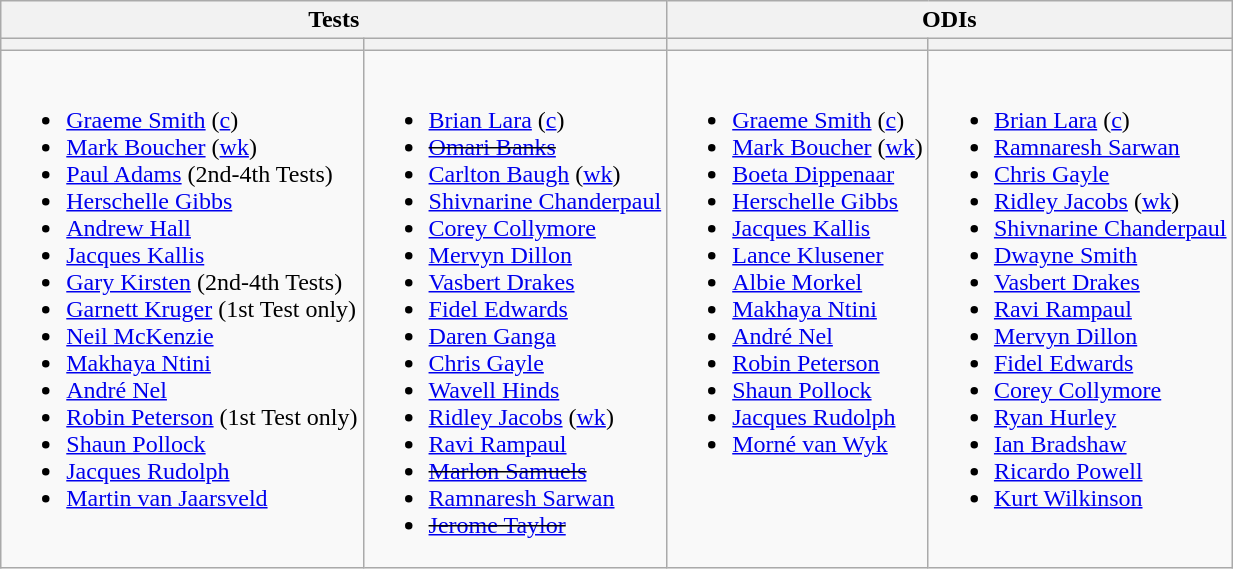<table class="wikitable">
<tr>
<th colspan=2>Tests</th>
<th colspan=2>ODIs</th>
</tr>
<tr>
<th></th>
<th></th>
<th></th>
<th></th>
</tr>
<tr style="vertical-align:top">
<td><br><ul><li><a href='#'>Graeme Smith</a> (<a href='#'>c</a>)</li><li><a href='#'>Mark Boucher</a> (<a href='#'>wk</a>)</li><li><a href='#'>Paul Adams</a> (2nd-4th Tests)</li><li><a href='#'>Herschelle Gibbs</a></li><li><a href='#'>Andrew Hall</a></li><li><a href='#'>Jacques Kallis</a></li><li><a href='#'>Gary Kirsten</a> (2nd-4th Tests)</li><li><a href='#'>Garnett Kruger</a> (1st Test only)</li><li><a href='#'>Neil McKenzie</a></li><li><a href='#'>Makhaya Ntini</a></li><li><a href='#'>André Nel</a></li><li><a href='#'>Robin Peterson</a> (1st Test only)</li><li><a href='#'>Shaun Pollock</a></li><li><a href='#'>Jacques Rudolph</a></li><li><a href='#'>Martin van Jaarsveld</a></li></ul></td>
<td><br><ul><li><a href='#'>Brian Lara</a> (<a href='#'>c</a>)</li><li><s><a href='#'>Omari Banks</a></s></li><li><a href='#'>Carlton Baugh</a> (<a href='#'>wk</a>)</li><li><a href='#'>Shivnarine Chanderpaul</a></li><li><a href='#'>Corey Collymore</a></li><li><a href='#'>Mervyn Dillon</a></li><li><a href='#'>Vasbert Drakes</a></li><li><a href='#'>Fidel Edwards</a></li><li><a href='#'>Daren Ganga</a></li><li><a href='#'>Chris Gayle</a></li><li><a href='#'>Wavell Hinds</a></li><li><a href='#'>Ridley Jacobs</a> (<a href='#'>wk</a>)</li><li><a href='#'>Ravi Rampaul</a></li><li><s><a href='#'>Marlon Samuels</a></s></li><li><a href='#'>Ramnaresh Sarwan</a></li><li><s><a href='#'>Jerome Taylor</a></s></li></ul></td>
<td><br><ul><li><a href='#'>Graeme Smith</a> (<a href='#'>c</a>)</li><li><a href='#'>Mark Boucher</a> (<a href='#'>wk</a>)</li><li><a href='#'>Boeta Dippenaar</a></li><li><a href='#'>Herschelle Gibbs</a></li><li><a href='#'>Jacques Kallis</a></li><li><a href='#'>Lance Klusener</a></li><li><a href='#'>Albie Morkel</a></li><li><a href='#'>Makhaya Ntini</a></li><li><a href='#'>André Nel</a></li><li><a href='#'>Robin Peterson</a></li><li><a href='#'>Shaun Pollock</a></li><li><a href='#'>Jacques Rudolph</a></li><li><a href='#'>Morné van Wyk</a></li></ul></td>
<td><br><ul><li><a href='#'>Brian Lara</a> (<a href='#'>c</a>)</li><li><a href='#'>Ramnaresh Sarwan</a></li><li><a href='#'>Chris Gayle</a></li><li><a href='#'>Ridley Jacobs</a> (<a href='#'>wk</a>)</li><li><a href='#'>Shivnarine Chanderpaul</a></li><li><a href='#'>Dwayne Smith</a></li><li><a href='#'>Vasbert Drakes</a></li><li><a href='#'>Ravi Rampaul</a></li><li><a href='#'>Mervyn Dillon</a></li><li><a href='#'>Fidel Edwards</a></li><li><a href='#'>Corey Collymore</a></li><li><a href='#'>Ryan Hurley</a></li><li><a href='#'>Ian Bradshaw</a></li><li><a href='#'>Ricardo Powell</a></li><li><a href='#'>Kurt Wilkinson</a></li></ul></td>
</tr>
</table>
